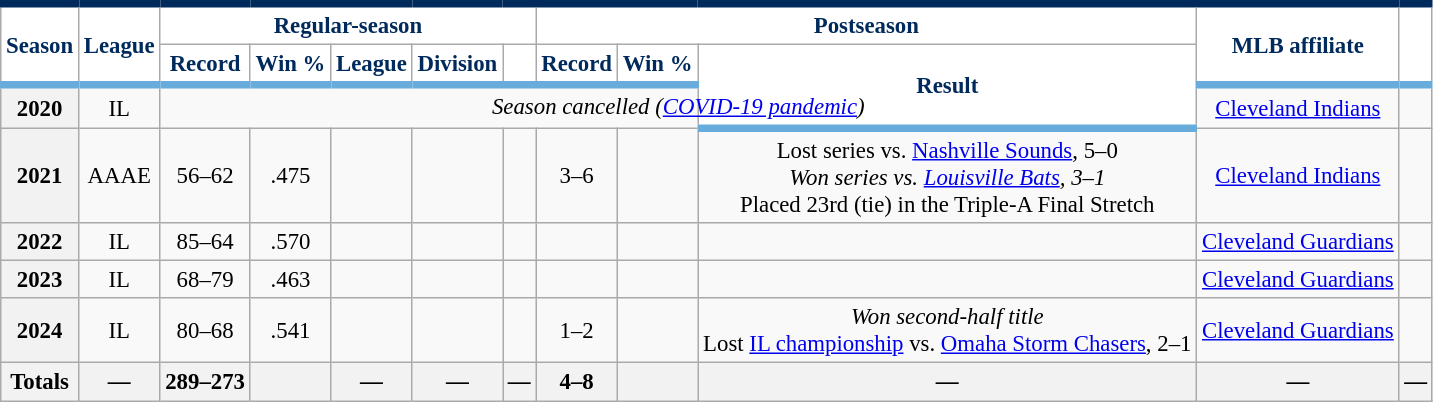<table class="wikitable sortable plainrowheaders" style="font-size: 95%; text-align:center;">
<tr>
<th rowspan="2" scope="col" style="background-color:#ffffff; border-top:#002A5C 5px solid; border-bottom:#68ACDB 5px solid; color:#002A5C">Season</th>
<th rowspan="2" scope="col" style="background-color:#ffffff; border-top:#002A5C 5px solid; border-bottom:#68ACDB 5px solid; color:#002A5C">League</th>
<th colspan="5" scope="col" style="background-color:#ffffff; border-top:#002A5C 5px solid; color:#002A5C">Regular-season</th>
<th colspan="3" scope="col" style="background-color:#ffffff; border-top:#002A5C 5px solid; color:#002A5C">Postseason</th>
<th rowspan="2" scope="col" style="background-color:#ffffff; border-top:#002A5C 5px solid; border-bottom:#68ACDB 5px solid; color:#002A5C">MLB affiliate</th>
<th class="unsortable" rowspan="2" scope="col" style="background-color:#ffffff; border-top:#002A5C 5px solid; border-bottom:#68ACDB 5px solid; color:#002A5C"></th>
</tr>
<tr>
<th scope="col" style="background-color:#ffffff; border-bottom:#68ACDB 5px solid; color:#002A5C">Record</th>
<th scope="col" style="background-color:#ffffff; border-bottom:#68ACDB 5px solid; color:#002A5C">Win %</th>
<th scope="col" style="background-color:#ffffff; border-bottom:#68ACDB 5px solid; color:#002A5C">League</th>
<th scope="col" style="background-color:#ffffff; border-bottom:#68ACDB 5px solid; color:#002A5C">Division</th>
<th scope="col" style="background-color:#ffffff; border-bottom:#68ACDB 5px solid; color:#002A5C"></th>
<th scope="col" style="background-color:#ffffff; border-bottom:#68ACDB 5px solid; color:#002A5C">Record</th>
<th scope="col" style="background-color:#ffffff; border-bottom:#68ACDB 5px solid; color:#002A5C">Win %</th>
<th class="unsortable" rowspan="2" scope="col" style="background-color:#ffffff; border-bottom:#68ACDB 5px solid; color:#002A5C">Result</th>
</tr>
<tr>
<th scope="row" style="text-align:center">2020</th>
<td>IL</td>
<td colspan="8"><em>Season cancelled (<a href='#'>COVID-19 pandemic</a>)</em></td>
<td><a href='#'>Cleveland Indians</a></td>
<td></td>
</tr>
<tr>
<th scope="row" style="text-align:center">2021</th>
<td>AAAE</td>
<td>56–62</td>
<td>.475</td>
<td></td>
<td></td>
<td></td>
<td>3–6</td>
<td></td>
<td>Lost series vs. <a href='#'>Nashville Sounds</a>, 5–0<br><em>Won series vs. <a href='#'>Louisville Bats</a>, 3–1</em><br>Placed 23rd (tie) in the Triple-A Final Stretch</td>
<td><a href='#'>Cleveland Indians</a></td>
<td></td>
</tr>
<tr>
<th scope="row" style="text-align:center">2022</th>
<td>IL</td>
<td>85–64</td>
<td>.570</td>
<td></td>
<td></td>
<td></td>
<td></td>
<td></td>
<td></td>
<td><a href='#'>Cleveland Guardians</a></td>
<td></td>
</tr>
<tr>
<th scope="row" style="text-align:center">2023</th>
<td>IL</td>
<td>68–79</td>
<td>.463</td>
<td></td>
<td></td>
<td></td>
<td></td>
<td></td>
<td></td>
<td><a href='#'>Cleveland Guardians</a></td>
<td></td>
</tr>
<tr>
<th scope="row" style="text-align:center">2024</th>
<td>IL</td>
<td>80–68</td>
<td>.541</td>
<td></td>
<td></td>
<td></td>
<td>1–2</td>
<td></td>
<td><em>Won second-half title</em><br>Lost <a href='#'>IL championship</a> vs. <a href='#'>Omaha Storm Chasers</a>, 2–1<em></td>
<td><a href='#'>Cleveland Guardians</a></td>
<td></td>
</tr>
<tr class="sortbottom">
<th scope="row" style="text-align:center"><strong>Totals</strong></th>
<th>—</th>
<th>289–273</th>
<th></th>
<th>—</th>
<th>—</th>
<th>—</th>
<th>4–8</th>
<th></th>
<th>—</th>
<th>—</th>
<th>—</th>
</tr>
</table>
